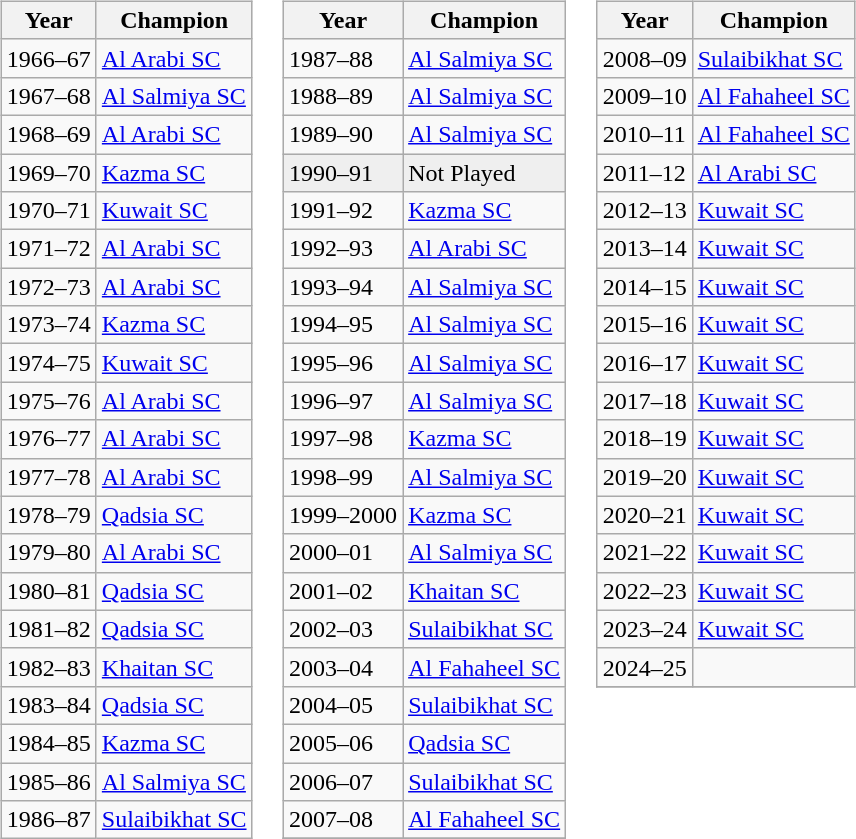<table>
<tr>
<td valign="top"><br><table class="wikitable">
<tr>
<th>Year</th>
<th>Champion  </th>
</tr>
<tr>
<td>1966–67</td>
<td><a href='#'>Al Arabi SC</a></td>
</tr>
<tr>
<td>1967–68</td>
<td><a href='#'>Al Salmiya SC</a></td>
</tr>
<tr>
<td>1968–69</td>
<td><a href='#'>Al Arabi SC</a></td>
</tr>
<tr>
<td>1969–70</td>
<td><a href='#'>Kazma SC</a></td>
</tr>
<tr>
<td>1970–71</td>
<td><a href='#'>Kuwait SC</a></td>
</tr>
<tr>
<td>1971–72</td>
<td><a href='#'>Al Arabi SC</a></td>
</tr>
<tr>
<td>1972–73</td>
<td><a href='#'>Al Arabi SC</a></td>
</tr>
<tr>
<td>1973–74</td>
<td><a href='#'>Kazma SC</a></td>
</tr>
<tr>
<td>1974–75</td>
<td><a href='#'>Kuwait SC</a></td>
</tr>
<tr>
<td>1975–76</td>
<td><a href='#'>Al Arabi SC</a></td>
</tr>
<tr>
<td>1976–77</td>
<td><a href='#'>Al Arabi SC</a></td>
</tr>
<tr>
<td>1977–78</td>
<td><a href='#'>Al Arabi SC</a></td>
</tr>
<tr>
<td>1978–79</td>
<td><a href='#'>Qadsia SC</a></td>
</tr>
<tr>
<td>1979–80</td>
<td><a href='#'>Al Arabi SC</a></td>
</tr>
<tr>
<td>1980–81</td>
<td><a href='#'>Qadsia SC</a></td>
</tr>
<tr>
<td>1981–82</td>
<td><a href='#'>Qadsia SC</a></td>
</tr>
<tr>
<td>1982–83</td>
<td><a href='#'>Khaitan SC</a></td>
</tr>
<tr>
<td>1983–84</td>
<td><a href='#'>Qadsia SC</a></td>
</tr>
<tr>
<td>1984–85</td>
<td><a href='#'>Kazma SC</a></td>
</tr>
<tr>
<td>1985–86</td>
<td><a href='#'>Al Salmiya SC</a></td>
</tr>
<tr>
<td>1986–87</td>
<td><a href='#'>Sulaibikhat SC</a></td>
</tr>
</table>
</td>
<td valign="top"><br><table class="wikitable">
<tr>
<th>Year</th>
<th>Champion</th>
</tr>
<tr>
<td>1987–88</td>
<td><a href='#'>Al Salmiya SC</a></td>
</tr>
<tr>
<td>1988–89</td>
<td><a href='#'>Al Salmiya SC</a></td>
</tr>
<tr>
<td>1989–90</td>
<td><a href='#'>Al Salmiya SC</a></td>
</tr>
<tr bgcolor="efefef">
<td>1990–91</td>
<td>Not Played</td>
</tr>
<tr>
<td>1991–92</td>
<td><a href='#'>Kazma SC</a></td>
</tr>
<tr>
<td>1992–93</td>
<td><a href='#'>Al Arabi SC</a></td>
</tr>
<tr>
<td>1993–94</td>
<td><a href='#'>Al Salmiya SC</a></td>
</tr>
<tr>
<td>1994–95</td>
<td><a href='#'>Al Salmiya SC</a></td>
</tr>
<tr>
<td>1995–96</td>
<td><a href='#'>Al Salmiya SC</a></td>
</tr>
<tr>
<td>1996–97</td>
<td><a href='#'>Al Salmiya SC</a></td>
</tr>
<tr>
<td>1997–98</td>
<td><a href='#'>Kazma SC</a></td>
</tr>
<tr>
<td>1998–99</td>
<td><a href='#'>Al Salmiya SC</a></td>
</tr>
<tr>
<td>1999–2000</td>
<td><a href='#'>Kazma SC</a></td>
</tr>
<tr>
<td>2000–01</td>
<td><a href='#'>Al Salmiya SC</a></td>
</tr>
<tr>
<td>2001–02</td>
<td><a href='#'>Khaitan SC</a></td>
</tr>
<tr>
<td>2002–03</td>
<td><a href='#'>Sulaibikhat SC</a></td>
</tr>
<tr>
<td>2003–04</td>
<td><a href='#'>Al Fahaheel SC</a></td>
</tr>
<tr>
<td>2004–05</td>
<td><a href='#'>Sulaibikhat SC</a></td>
</tr>
<tr>
<td>2005–06</td>
<td><a href='#'>Qadsia SC</a></td>
</tr>
<tr>
<td>2006–07</td>
<td><a href='#'>Sulaibikhat SC</a></td>
</tr>
<tr>
<td>2007–08</td>
<td><a href='#'>Al Fahaheel SC</a></td>
</tr>
<tr>
</tr>
</table>
</td>
<td valign="top"><br><table class="wikitable">
<tr>
<th>Year</th>
<th>Champion</th>
</tr>
<tr>
<td>2008–09</td>
<td><a href='#'>Sulaibikhat SC</a></td>
</tr>
<tr>
<td>2009–10</td>
<td><a href='#'>Al Fahaheel SC</a></td>
</tr>
<tr>
<td>2010–11</td>
<td><a href='#'>Al Fahaheel SC</a></td>
</tr>
<tr>
<td>2011–12</td>
<td><a href='#'>Al Arabi SC</a></td>
</tr>
<tr>
<td>2012–13</td>
<td><a href='#'>Kuwait SC</a></td>
</tr>
<tr>
<td>2013–14</td>
<td><a href='#'>Kuwait SC</a></td>
</tr>
<tr>
<td>2014–15</td>
<td><a href='#'>Kuwait SC</a></td>
</tr>
<tr>
<td>2015–16</td>
<td><a href='#'>Kuwait SC</a></td>
</tr>
<tr>
<td>2016–17</td>
<td><a href='#'>Kuwait SC</a></td>
</tr>
<tr>
<td>2017–18</td>
<td><a href='#'>Kuwait SC</a></td>
</tr>
<tr>
<td>2018–19</td>
<td><a href='#'>Kuwait SC</a></td>
</tr>
<tr>
<td>2019–20</td>
<td><a href='#'>Kuwait SC</a></td>
</tr>
<tr>
<td>2020–21</td>
<td><a href='#'>Kuwait SC</a></td>
</tr>
<tr>
<td>2021–22</td>
<td><a href='#'>Kuwait SC</a></td>
</tr>
<tr>
<td>2022–23</td>
<td><a href='#'>Kuwait SC</a></td>
</tr>
<tr>
<td>2023–24</td>
<td><a href='#'>Kuwait SC</a></td>
</tr>
<tr>
<td>2024–25</td>
<td></td>
</tr>
<tr>
</tr>
</table>
</td>
</tr>
</table>
